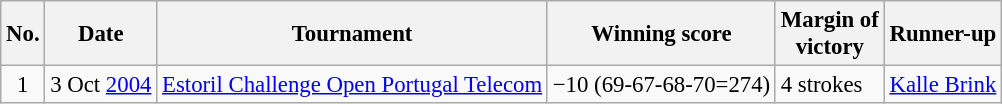<table class="wikitable" style="font-size:95%;">
<tr>
<th>No.</th>
<th>Date</th>
<th>Tournament</th>
<th>Winning score</th>
<th>Margin of<br>victory</th>
<th>Runner-up</th>
</tr>
<tr>
<td align=center>1</td>
<td align=right>3 Oct <a href='#'>2004</a></td>
<td><a href='#'>Estoril Challenge Open Portugal Telecom</a></td>
<td>−10 (69-67-68-70=274)</td>
<td>4 strokes</td>
<td> <a href='#'>Kalle Brink</a></td>
</tr>
</table>
